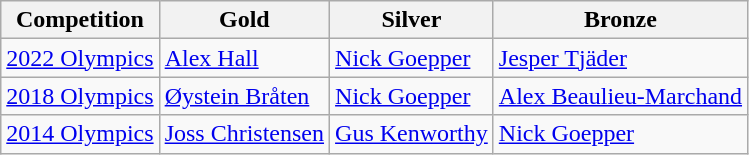<table class="wikitable mw-collapsible">
<tr>
<th>Competition</th>
<th>Gold</th>
<th>Silver</th>
<th>Bronze</th>
</tr>
<tr>
<td><a href='#'>2022 Olympics</a></td>
<td><a href='#'>Alex Hall</a></td>
<td><a href='#'>Nick Goepper</a></td>
<td><a href='#'>Jesper Tjäder</a></td>
</tr>
<tr>
<td><a href='#'>2018 Olympics</a></td>
<td><a href='#'>Øystein Bråten</a></td>
<td><a href='#'>Nick Goepper</a></td>
<td><a href='#'>Alex Beaulieu-Marchand</a></td>
</tr>
<tr>
<td><a href='#'>2014 Olympics</a></td>
<td><a href='#'>Joss Christensen</a></td>
<td><a href='#'>Gus Kenworthy</a></td>
<td><a href='#'>Nick Goepper</a></td>
</tr>
</table>
